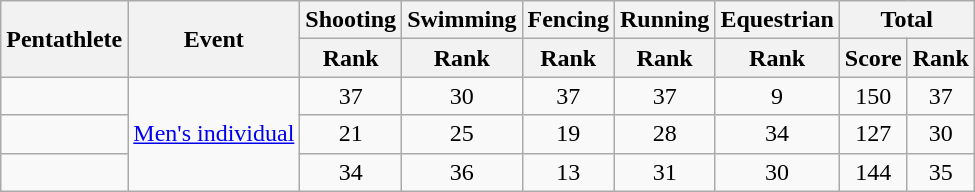<table class="wikitable sortable" style="text-align:center">
<tr>
<th rowspan=2>Pentathlete</th>
<th rowspan=2>Event</th>
<th>Shooting</th>
<th>Swimming</th>
<th>Fencing</th>
<th>Running</th>
<th>Equestrian</th>
<th colspan=2>Total</th>
</tr>
<tr>
<th>Rank</th>
<th>Rank</th>
<th>Rank</th>
<th>Rank</th>
<th>Rank</th>
<th>Score</th>
<th>Rank</th>
</tr>
<tr>
<td align=left></td>
<td align=left rowspan=3><a href='#'>Men's individual</a></td>
<td>37</td>
<td>30</td>
<td>37</td>
<td>37</td>
<td>9</td>
<td>150</td>
<td>37</td>
</tr>
<tr>
<td align=left></td>
<td>21</td>
<td>25</td>
<td>19</td>
<td>28</td>
<td>34</td>
<td>127</td>
<td>30</td>
</tr>
<tr>
<td align=left></td>
<td>34</td>
<td>36</td>
<td>13</td>
<td>31</td>
<td>30</td>
<td>144</td>
<td>35</td>
</tr>
</table>
